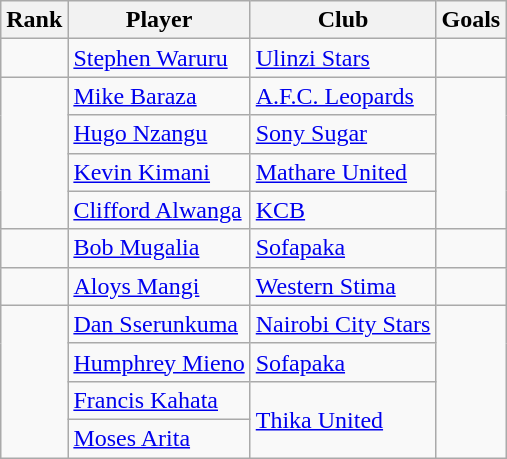<table class="wikitable">
<tr>
<th>Rank</th>
<th>Player</th>
<th>Club</th>
<th>Goals</th>
</tr>
<tr>
<td></td>
<td> <a href='#'>Stephen Waruru</a></td>
<td><a href='#'>Ulinzi Stars</a></td>
<td></td>
</tr>
<tr>
<td rowspan="4"></td>
<td> <a href='#'>Mike Baraza</a></td>
<td><a href='#'>A.F.C. Leopards</a></td>
<td rowspan="4"></td>
</tr>
<tr>
<td> <a href='#'>Hugo Nzangu</a></td>
<td><a href='#'>Sony Sugar</a></td>
</tr>
<tr>
<td> <a href='#'>Kevin Kimani</a></td>
<td><a href='#'>Mathare United</a></td>
</tr>
<tr>
<td> <a href='#'>Clifford Alwanga</a></td>
<td><a href='#'>KCB</a></td>
</tr>
<tr>
<td></td>
<td> <a href='#'>Bob Mugalia</a></td>
<td><a href='#'>Sofapaka</a></td>
<td></td>
</tr>
<tr>
<td></td>
<td> <a href='#'>Aloys Mangi</a></td>
<td><a href='#'>Western Stima</a></td>
<td></td>
</tr>
<tr>
<td rowspan="4"></td>
<td> <a href='#'>Dan Sserunkuma</a></td>
<td><a href='#'>Nairobi City Stars</a></td>
<td rowspan="4"></td>
</tr>
<tr>
<td> <a href='#'>Humphrey Mieno</a></td>
<td><a href='#'>Sofapaka</a></td>
</tr>
<tr>
<td> <a href='#'>Francis Kahata</a></td>
<td rowspan="2"><a href='#'>Thika United</a></td>
</tr>
<tr>
<td> <a href='#'>Moses Arita</a></td>
</tr>
</table>
